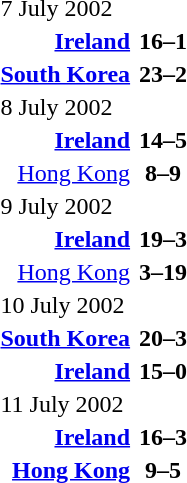<table>
<tr>
<th width=35%></th>
<th width=15%></th>
<th width=35%></th>
<th width=15%></th>
</tr>
<tr>
<td>7 July 2002</td>
</tr>
<tr>
<td align=right><strong><a href='#'>Ireland</a> </strong></td>
<td align=center><strong>16–1</strong></td>
<td></td>
<td></td>
</tr>
<tr>
<td align=right><strong><a href='#'>South Korea</a> </strong></td>
<td align=center><strong>23–2</strong></td>
<td></td>
<td></td>
</tr>
<tr>
<td>8 July 2002</td>
</tr>
<tr>
<td align=right><strong><a href='#'>Ireland</a> </strong></td>
<td align=center><strong>14–5</strong></td>
<td></td>
<td></td>
</tr>
<tr>
<td align=right><a href='#'>Hong Kong</a> </td>
<td align=center><strong>8–9</strong></td>
<td><strong></strong></td>
<td></td>
</tr>
<tr>
<td>9 July 2002</td>
</tr>
<tr>
<td align=right><strong><a href='#'>Ireland</a> </strong></td>
<td align=center><strong>19–3</strong></td>
<td></td>
<td></td>
</tr>
<tr>
<td align=right><a href='#'>Hong Kong</a> </td>
<td align=center><strong>3–19 </strong></td>
<td><strong></strong></td>
<td></td>
</tr>
<tr>
<td>10 July 2002</td>
</tr>
<tr>
<td align=right><strong><a href='#'>South Korea</a> </strong></td>
<td align=center><strong>20–3</strong></td>
<td></td>
<td></td>
</tr>
<tr>
<td align=right><strong><a href='#'>Ireland</a> </strong></td>
<td align=center><strong>15–0</strong></td>
<td></td>
<td></td>
</tr>
<tr>
<td>11 July 2002</td>
</tr>
<tr>
<td align=right><strong><a href='#'>Ireland</a> </strong></td>
<td align=center><strong>16–3</strong></td>
<td></td>
<td></td>
</tr>
<tr>
<td align=right><strong><a href='#'>Hong Kong</a> </strong></td>
<td align=center><strong>9–5</strong></td>
<td></td>
<td></td>
</tr>
</table>
